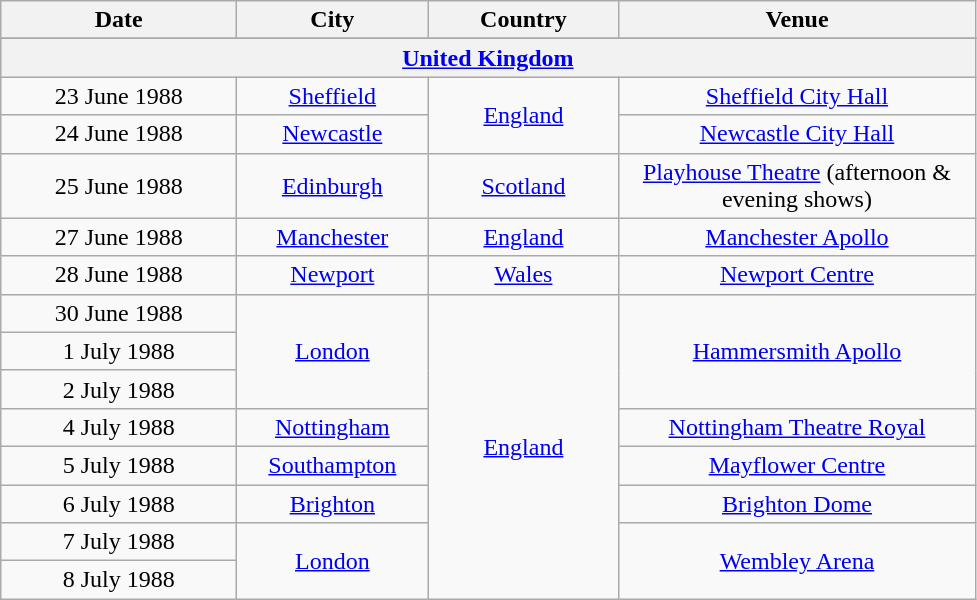<table class="wikitable" style="text-align:center;">
<tr>
<th width="150">Date</th>
<th width="120">City</th>
<th width="120">Country</th>
<th width="230">Venue</th>
</tr>
<tr>
</tr>
<tr style="background:#ddd;">
<th colspan="5"><a href='#'>United Kingdom</a></th>
</tr>
<tr>
<td>23 June 1988</td>
<td rowspan="1"><a href='#'>Sheffield</a></td>
<td rowspan="2"><a href='#'>England</a></td>
<td rowspan="1"><a href='#'>Sheffield City Hall</a></td>
</tr>
<tr>
<td>24 June 1988</td>
<td rowspan="1"><a href='#'>Newcastle</a></td>
<td rowspan="1"><a href='#'>Newcastle City Hall</a></td>
</tr>
<tr>
<td>25 June 1988</td>
<td><a href='#'>Edinburgh</a></td>
<td><a href='#'>Scotland</a></td>
<td><a href='#'>Playhouse Theatre</a> (afternoon & evening shows)</td>
</tr>
<tr>
<td>27 June 1988</td>
<td rowspan="1"><a href='#'>Manchester</a></td>
<td rowspan="1"><a href='#'>England</a></td>
<td rowspan="1"><a href='#'>Manchester Apollo</a></td>
</tr>
<tr>
<td>28 June 1988</td>
<td rowspan="1"><a href='#'>Newport</a></td>
<td rowspan="1"><a href='#'>Wales</a></td>
<td rowspan="1"><a href='#'>Newport Centre</a></td>
</tr>
<tr>
<td>30 June 1988</td>
<td rowspan="3"><a href='#'>London</a></td>
<td rowspan="8"><a href='#'>England</a></td>
<td rowspan="3"><a href='#'>Hammersmith Apollo</a></td>
</tr>
<tr>
<td>1 July 1988</td>
</tr>
<tr>
<td>2 July 1988</td>
</tr>
<tr>
<td>4 July 1988</td>
<td rowspan="1"><a href='#'>Nottingham</a></td>
<td rowspan="1"><a href='#'>Nottingham Theatre Royal</a></td>
</tr>
<tr>
<td>5 July 1988</td>
<td rowspan="1"><a href='#'>Southampton</a></td>
<td rowspan="1"><a href='#'>Mayflower Centre</a></td>
</tr>
<tr>
<td>6 July 1988</td>
<td rowspan="1"><a href='#'>Brighton</a></td>
<td rowspan="1"><a href='#'>Brighton Dome</a></td>
</tr>
<tr>
<td>7 July 1988</td>
<td rowspan="2"><a href='#'>London</a></td>
<td rowspan="2"><a href='#'>Wembley Arena</a></td>
</tr>
<tr>
<td>8 July 1988</td>
</tr>
</table>
